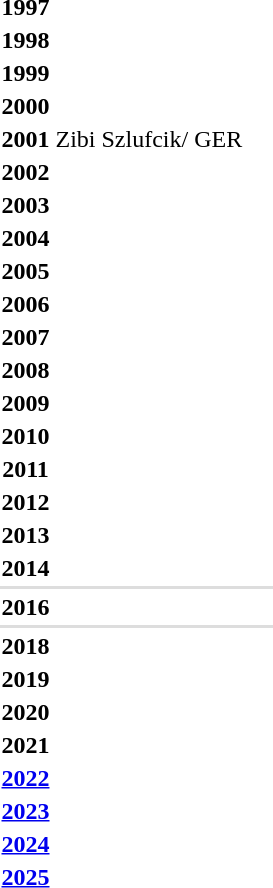<table>
<tr>
<th scope="row;" align="center">1997</th>
<td></td>
<td></td>
<td></td>
<td></td>
<td></td>
<td></td>
</tr>
<tr>
<th scope="row;" align="center">1998</th>
<td></td>
<td></td>
<td></td>
<td></td>
<td></td>
<td></td>
</tr>
<tr>
<th scope="row;" align="center">1999</th>
<td></td>
<td></td>
<td></td>
<td></td>
<td></td>
<td></td>
</tr>
<tr>
<th scope="row;" align="center">2000</th>
<td></td>
<td></td>
<td></td>
<td></td>
<td></td>
<td></td>
</tr>
<tr>
<th scope="row;" align="center">2001</th>
<td {{Flagathlete>Zibi Szlufcik/ GER</td>
<td></td>
<td></td>
<td></td>
<td></td>
<td></td>
</tr>
<tr>
<th scope="row;" align="center">2002</th>
<td></td>
<td></td>
<td></td>
<td></td>
<td></td>
<td></td>
</tr>
<tr>
<th scope="row;" align="center">2003</th>
<td></td>
<td></td>
<td></td>
<td></td>
<td></td>
<td></td>
</tr>
<tr>
<th scope="row;" align="center">2004</th>
<td></td>
<td></td>
<td></td>
<td></td>
<td></td>
<td></td>
</tr>
<tr>
<th scope="row;" align="center">2005</th>
<td></td>
<td></td>
<td></td>
<td></td>
<td></td>
<td></td>
</tr>
<tr>
<th scope="row;" align="center">2006</th>
<td></td>
<td></td>
<td></td>
<td></td>
<td></td>
<td></td>
</tr>
<tr>
<th scope="row;" align="center">2007</th>
<td></td>
<td></td>
<td></td>
<td></td>
<td></td>
<td></td>
</tr>
<tr>
<th scope="row;" align="center">2008</th>
<td></td>
<td></td>
<td></td>
<td></td>
<td></td>
<td></td>
</tr>
<tr>
<th scope="row;" align="center">2009</th>
<td></td>
<td></td>
<td></td>
<td></td>
<td></td>
<td></td>
</tr>
<tr>
<th scope="row;" align="center">2010</th>
<td></td>
<td></td>
<td></td>
<td></td>
<td></td>
<td></td>
</tr>
<tr>
<th scope="row;" align="center">2011</th>
<td></td>
<td></td>
<td></td>
<td></td>
<td></td>
<td></td>
</tr>
<tr>
<th scope="row;" align="center">2012</th>
<td></td>
<td></td>
<td></td>
<td></td>
<td></td>
<td></td>
</tr>
<tr>
<th scope="row;" align="center">2013</th>
<td></td>
<td></td>
<td></td>
<td></td>
<td></td>
<td></td>
</tr>
<tr>
<th scope="row;" align="center">2014</th>
<td></td>
<td></td>
<td></td>
<td></td>
<td></td>
<td></td>
</tr>
<tr>
<td colspan="7" align="center" style="background: #DDDDDD"></td>
</tr>
<tr>
<th scope="row;" align="center">2016</th>
<td></td>
<td></td>
<td></td>
<td></td>
<td></td>
<td></td>
</tr>
<tr>
<td colspan="7" align="center" style="background: #DDDDDD"></td>
</tr>
<tr>
<th scope="row;" align="center">2018</th>
<td></td>
<td></td>
<td></td>
<td></td>
<td></td>
<td></td>
</tr>
<tr>
<th scope="row;" align="center">2019</th>
<td></td>
<td></td>
<td></td>
<td></td>
<td></td>
<td></td>
</tr>
<tr>
<th scope="row;" align="center">2020</th>
<td></td>
<td></td>
<td></td>
<td></td>
<td></td>
<td></td>
</tr>
<tr>
<th scope="row;" align="center">2021</th>
<td></td>
<td></td>
<td></td>
<td></td>
<td></td>
<td></td>
</tr>
<tr>
<th scope="row;" align="center"><a href='#'>2022</a></th>
<td></td>
<td></td>
<td></td>
<td></td>
<td></td>
<td></td>
</tr>
<tr>
<th scope="row;" align="center"><a href='#'>2023</a></th>
<td></td>
<td></td>
<td></td>
<td></td>
<td></td>
<td></td>
</tr>
<tr>
<th scope="row;" align="center"><a href='#'>2024</a></th>
<td></td>
<td></td>
<td></td>
<td></td>
<td></td>
<td></td>
</tr>
<tr>
<th scope="row;" align="center"><a href='#'>2025</a></th>
<td></td>
<td></td>
<td></td>
<td></td>
<td></td>
<td></td>
</tr>
</table>
